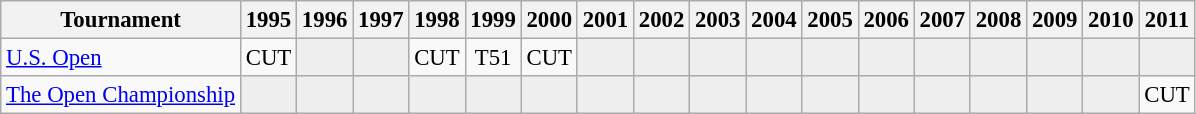<table class="wikitable" style="font-size:95%;text-align:center;">
<tr>
<th>Tournament</th>
<th>1995</th>
<th>1996</th>
<th>1997</th>
<th>1998</th>
<th>1999</th>
<th>2000</th>
<th>2001</th>
<th>2002</th>
<th>2003</th>
<th>2004</th>
<th>2005</th>
<th>2006</th>
<th>2007</th>
<th>2008</th>
<th>2009</th>
<th>2010</th>
<th>2011</th>
</tr>
<tr>
<td align=left><a href='#'>U.S. Open</a></td>
<td>CUT</td>
<td style="background:#eeeeee;"></td>
<td style="background:#eeeeee;"></td>
<td>CUT</td>
<td>T51</td>
<td>CUT</td>
<td style="background:#eeeeee;"></td>
<td style="background:#eeeeee;"></td>
<td style="background:#eeeeee;"></td>
<td style="background:#eeeeee;"></td>
<td style="background:#eeeeee;"></td>
<td style="background:#eeeeee;"></td>
<td style="background:#eeeeee;"></td>
<td style="background:#eeeeee;"></td>
<td style="background:#eeeeee;"></td>
<td style="background:#eeeeee;"></td>
<td style="background:#eeeeee;"></td>
</tr>
<tr>
<td align=left><a href='#'>The Open Championship</a></td>
<td style="background:#eeeeee;"></td>
<td style="background:#eeeeee;"></td>
<td style="background:#eeeeee;"></td>
<td style="background:#eeeeee;"></td>
<td style="background:#eeeeee;"></td>
<td style="background:#eeeeee;"></td>
<td style="background:#eeeeee;"></td>
<td style="background:#eeeeee;"></td>
<td style="background:#eeeeee;"></td>
<td style="background:#eeeeee;"></td>
<td style="background:#eeeeee;"></td>
<td style="background:#eeeeee;"></td>
<td style="background:#eeeeee;"></td>
<td style="background:#eeeeee;"></td>
<td style="background:#eeeeee;"></td>
<td style="background:#eeeeee;"></td>
<td>CUT</td>
</tr>
</table>
